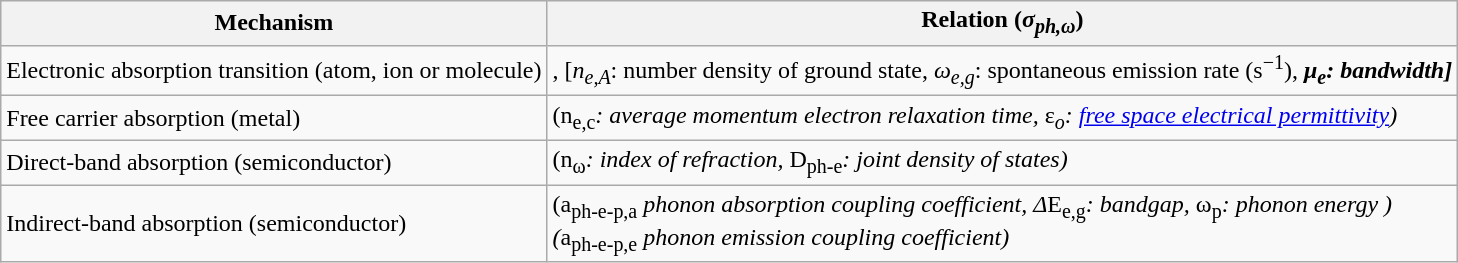<table class="wikitable">
<tr>
<th>Mechanism</th>
<th>Relation (<em>σ<sub>ph,ω</sub></em>)</th>
</tr>
<tr>
<td>Electronic absorption transition (atom, ion or molecule)</td>
<td>, [<em>n<sub>e,A</sub></em>: number density of ground state, <em>ω<sub>e,g</sub></em>: spontaneous emission rate (s<sup>−1</sup>), <strong><em>μ<strong><sub>e</sub><em>: bandwidth]</td>
</tr>
<tr>
<td>Free carrier absorption (metal)</td>
<td> (</em>n<sub>e,c</sub><em>: average momentum electron relaxation time, </em>ε<em><sub>o</sub>: <a href='#'>free space electrical permittivity</a>)</td>
</tr>
<tr>
<td>Direct-band absorption (semiconductor)</td>
<td> (</em>n<sub>ω</sub><em>: index of refraction, </em>D<sub>ph-e</sub><em>: joint density of states)</td>
</tr>
<tr>
<td>Indirect-band absorption (semiconductor)</td>
<td> (</em>a<sub>ph-e-p,a</sub><em> phonon absorption coupling coefficient, Δ</em>E<sub>e,g</sub><em>: bandgap, </em>ω<sub>p</sub><em>: phonon energy ) <br> (</em>a<sub>ph-e-p,e</sub><em> phonon emission coupling coefficient)</td>
</tr>
</table>
